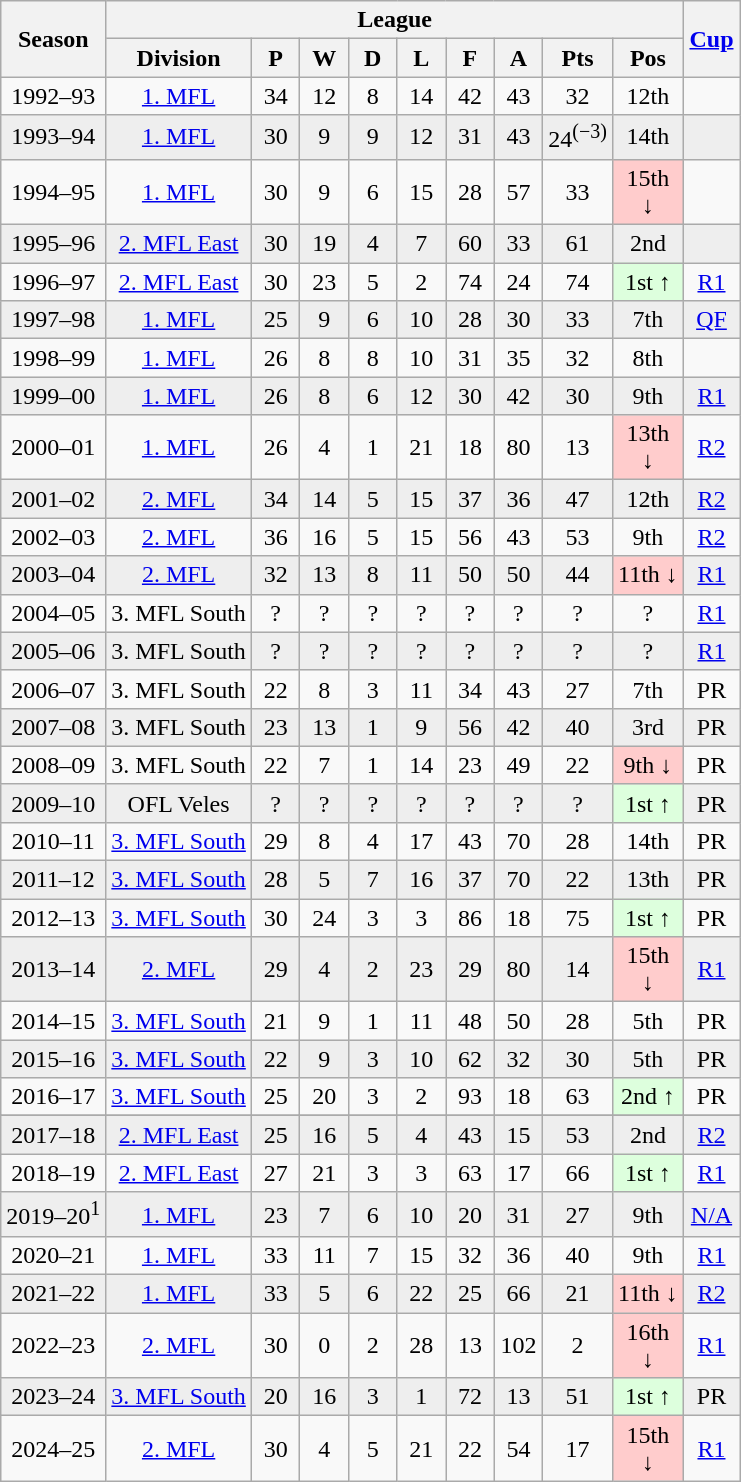<table class="wikitable" style="text-align:center; font-size:100%">
<tr>
<th rowspan=2>Season</th>
<th colspan=9>League</th>
<th rowspan=2 width="30"><a href='#'>Cup</a></th>
</tr>
<tr>
<th>Division</th>
<th width="25">P</th>
<th width="25">W</th>
<th width="25">D</th>
<th width="25">L</th>
<th width="25">F</th>
<th width="25">A</th>
<th width="25">Pts</th>
<th width="40">Pos</th>
</tr>
<tr>
<td>1992–93</td>
<td><a href='#'>1. MFL</a></td>
<td>34</td>
<td>12</td>
<td>8</td>
<td>14</td>
<td>42</td>
<td>43</td>
<td>32</td>
<td>12th</td>
<td></td>
</tr>
<tr bgcolor=#EEEEEE>
<td>1993–94</td>
<td><a href='#'>1. MFL</a></td>
<td>30</td>
<td>9</td>
<td>9</td>
<td>12</td>
<td>31</td>
<td>43</td>
<td>24<sup>(−3)</sup></td>
<td>14th</td>
<td></td>
</tr>
<tr>
<td>1994–95</td>
<td><a href='#'>1. MFL</a></td>
<td>30</td>
<td>9</td>
<td>6</td>
<td>15</td>
<td>28</td>
<td>57</td>
<td>33</td>
<td bgcolor="#FFCCCC">15th ↓</td>
<td></td>
</tr>
<tr bgcolor=#EEEEEE>
<td>1995–96</td>
<td><a href='#'>2. MFL East</a></td>
<td>30</td>
<td>19</td>
<td>4</td>
<td>7</td>
<td>60</td>
<td>33</td>
<td>61</td>
<td>2nd</td>
<td></td>
</tr>
<tr>
<td>1996–97</td>
<td><a href='#'>2. MFL East</a></td>
<td>30</td>
<td>23</td>
<td>5</td>
<td>2</td>
<td>74</td>
<td>24</td>
<td>74</td>
<td bgcolor="#DDFFDD">1st ↑</td>
<td><a href='#'>R1</a></td>
</tr>
<tr bgcolor=#EEEEEE>
<td>1997–98</td>
<td><a href='#'>1. MFL</a></td>
<td>25</td>
<td>9</td>
<td>6</td>
<td>10</td>
<td>28</td>
<td>30</td>
<td>33</td>
<td>7th</td>
<td><a href='#'>QF</a></td>
</tr>
<tr>
<td>1998–99</td>
<td><a href='#'>1. MFL</a></td>
<td>26</td>
<td>8</td>
<td>8</td>
<td>10</td>
<td>31</td>
<td>35</td>
<td>32</td>
<td>8th</td>
<td></td>
</tr>
<tr bgcolor=#EEEEEE>
<td>1999–00</td>
<td><a href='#'>1. MFL</a></td>
<td>26</td>
<td>8</td>
<td>6</td>
<td>12</td>
<td>30</td>
<td>42</td>
<td>30</td>
<td>9th</td>
<td><a href='#'>R1</a></td>
</tr>
<tr>
<td>2000–01</td>
<td><a href='#'>1. MFL</a></td>
<td>26</td>
<td>4</td>
<td>1</td>
<td>21</td>
<td>18</td>
<td>80</td>
<td>13</td>
<td bgcolor="#FFCCCC">13th ↓</td>
<td><a href='#'>R2</a></td>
</tr>
<tr bgcolor=#EEEEEE>
<td>2001–02</td>
<td><a href='#'>2. MFL</a></td>
<td>34</td>
<td>14</td>
<td>5</td>
<td>15</td>
<td>37</td>
<td>36</td>
<td>47</td>
<td>12th</td>
<td><a href='#'>R2</a></td>
</tr>
<tr>
<td>2002–03</td>
<td><a href='#'>2. MFL</a></td>
<td>36</td>
<td>16</td>
<td>5</td>
<td>15</td>
<td>56</td>
<td>43</td>
<td>53</td>
<td>9th</td>
<td><a href='#'>R2</a></td>
</tr>
<tr bgcolor=#EEEEEE>
<td>2003–04</td>
<td><a href='#'>2. MFL</a></td>
<td>32</td>
<td>13</td>
<td>8</td>
<td>11</td>
<td>50</td>
<td>50</td>
<td>44</td>
<td bgcolor="#FFCCCC">11th ↓</td>
<td><a href='#'>R1</a></td>
</tr>
<tr>
<td>2004–05</td>
<td>3. MFL South</td>
<td>?</td>
<td>?</td>
<td>?</td>
<td>?</td>
<td>?</td>
<td>?</td>
<td>?</td>
<td>?</td>
<td><a href='#'>R1</a></td>
</tr>
<tr bgcolor=#EEEEEE>
<td>2005–06</td>
<td>3. MFL South</td>
<td>?</td>
<td>?</td>
<td>?</td>
<td>?</td>
<td>?</td>
<td>?</td>
<td>?</td>
<td>?</td>
<td><a href='#'>R1</a></td>
</tr>
<tr>
<td>2006–07</td>
<td>3. MFL South</td>
<td>22</td>
<td>8</td>
<td>3</td>
<td>11</td>
<td>34</td>
<td>43</td>
<td>27</td>
<td>7th</td>
<td>PR</td>
</tr>
<tr bgcolor=#EEEEEE>
<td>2007–08</td>
<td>3. MFL South</td>
<td>23</td>
<td>13</td>
<td>1</td>
<td>9</td>
<td>56</td>
<td>42</td>
<td>40</td>
<td>3rd</td>
<td>PR</td>
</tr>
<tr>
<td>2008–09</td>
<td>3. MFL South</td>
<td>22</td>
<td>7</td>
<td>1</td>
<td>14</td>
<td>23</td>
<td>49</td>
<td>22</td>
<td bgcolor="#FFCCCC">9th ↓</td>
<td>PR</td>
</tr>
<tr bgcolor=#EEEEEE>
<td>2009–10</td>
<td>OFL Veles</td>
<td>?</td>
<td>?</td>
<td>?</td>
<td>?</td>
<td>?</td>
<td>?</td>
<td>?</td>
<td bgcolor="#DDFFDD">1st ↑</td>
<td>PR</td>
</tr>
<tr>
<td>2010–11</td>
<td><a href='#'>3. MFL South</a></td>
<td>29</td>
<td>8</td>
<td>4</td>
<td>17</td>
<td>43</td>
<td>70</td>
<td>28</td>
<td>14th</td>
<td>PR</td>
</tr>
<tr bgcolor=#EEEEEE>
<td>2011–12</td>
<td><a href='#'>3. MFL South</a></td>
<td>28</td>
<td>5</td>
<td>7</td>
<td>16</td>
<td>37</td>
<td>70</td>
<td>22</td>
<td>13th</td>
<td>PR</td>
</tr>
<tr>
<td>2012–13</td>
<td><a href='#'>3. MFL South</a></td>
<td>30</td>
<td>24</td>
<td>3</td>
<td>3</td>
<td>86</td>
<td>18</td>
<td>75</td>
<td bgcolor="#DDFFDD">1st ↑</td>
<td>PR</td>
</tr>
<tr bgcolor=#EEEEEE>
<td>2013–14</td>
<td><a href='#'>2. MFL</a></td>
<td>29</td>
<td>4</td>
<td>2</td>
<td>23</td>
<td>29</td>
<td>80</td>
<td>14</td>
<td bgcolor="#FFCCCC">15th ↓</td>
<td><a href='#'>R1</a></td>
</tr>
<tr>
<td>2014–15</td>
<td><a href='#'>3. MFL South</a></td>
<td>21</td>
<td>9</td>
<td>1</td>
<td>11</td>
<td>48</td>
<td>50</td>
<td>28</td>
<td>5th</td>
<td>PR</td>
</tr>
<tr bgcolor=#EEEEEE>
<td>2015–16</td>
<td><a href='#'>3. MFL South</a></td>
<td>22</td>
<td>9</td>
<td>3</td>
<td>10</td>
<td>62</td>
<td>32</td>
<td>30</td>
<td>5th</td>
<td>PR</td>
</tr>
<tr>
<td>2016–17</td>
<td><a href='#'>3. MFL South</a></td>
<td>25</td>
<td>20</td>
<td>3</td>
<td>2</td>
<td>93</td>
<td>18</td>
<td>63</td>
<td bgcolor="#DDFFDD">2nd ↑</td>
<td>PR</td>
</tr>
<tr>
</tr>
<tr bgcolor=#EEEEEE>
<td>2017–18</td>
<td><a href='#'>2. MFL East</a></td>
<td>25</td>
<td>16</td>
<td>5</td>
<td>4</td>
<td>43</td>
<td>15</td>
<td>53</td>
<td>2nd</td>
<td><a href='#'>R2</a></td>
</tr>
<tr>
<td>2018–19</td>
<td><a href='#'>2. MFL East</a></td>
<td>27</td>
<td>21</td>
<td>3</td>
<td>3</td>
<td>63</td>
<td>17</td>
<td>66</td>
<td bgcolor="#DDFFDD">1st ↑</td>
<td><a href='#'>R1</a></td>
</tr>
<tr bgcolor=#EEEEEE>
<td>2019–20<sup>1</sup></td>
<td><a href='#'>1. MFL</a></td>
<td>23</td>
<td>7</td>
<td>6</td>
<td>10</td>
<td>20</td>
<td>31</td>
<td>27</td>
<td>9th</td>
<td><a href='#'>N/A</a></td>
</tr>
<tr>
<td>2020–21</td>
<td><a href='#'>1. MFL</a></td>
<td>33</td>
<td>11</td>
<td>7</td>
<td>15</td>
<td>32</td>
<td>36</td>
<td>40</td>
<td>9th</td>
<td><a href='#'>R1</a></td>
</tr>
<tr bgcolor=#EEEEEE>
<td>2021–22</td>
<td><a href='#'>1. MFL</a></td>
<td>33</td>
<td>5</td>
<td>6</td>
<td>22</td>
<td>25</td>
<td>66</td>
<td>21</td>
<td bgcolor="#FFCCCC">11th ↓</td>
<td><a href='#'>R2</a></td>
</tr>
<tr>
<td>2022–23</td>
<td><a href='#'>2. MFL</a></td>
<td>30</td>
<td>0</td>
<td>2</td>
<td>28</td>
<td>13</td>
<td>102</td>
<td>2</td>
<td bgcolor="#FFCCCC">16th ↓</td>
<td><a href='#'>R1</a></td>
</tr>
<tr bgcolor=#EEEEEE>
<td>2023–24</td>
<td><a href='#'>3. MFL South</a></td>
<td>20</td>
<td>16</td>
<td>3</td>
<td>1</td>
<td>72</td>
<td>13</td>
<td>51</td>
<td bgcolor="#DDFFDD">1st ↑</td>
<td>PR</td>
</tr>
<tr>
<td>2024–25</td>
<td><a href='#'>2. MFL</a></td>
<td>30</td>
<td>4</td>
<td>5</td>
<td>21</td>
<td>22</td>
<td>54</td>
<td>17</td>
<td bgcolor="#FFCCCC">15th ↓</td>
<td><a href='#'>R1</a></td>
</tr>
</table>
